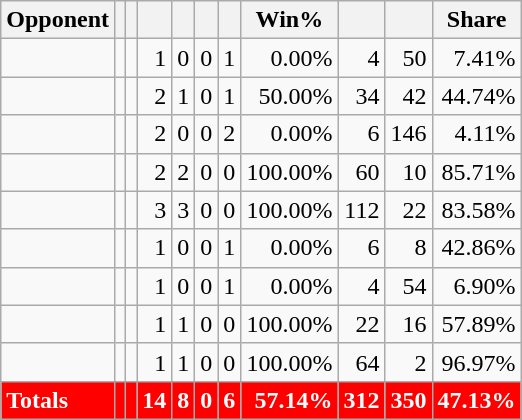<table class="wikitable sortable" style="text-align:right;">
<tr>
<th>Opponent</th>
<th></th>
<th></th>
<th></th>
<th></th>
<th></th>
<th></th>
<th>Win%</th>
<th></th>
<th></th>
<th>Share</th>
</tr>
<tr>
<td align=left></td>
<td></td>
<td></td>
<td>1</td>
<td>0</td>
<td>0</td>
<td>1</td>
<td>0.00%</td>
<td>4</td>
<td>50</td>
<td>7.41%</td>
</tr>
<tr>
<td align=left></td>
<td></td>
<td></td>
<td>2</td>
<td>1</td>
<td>0</td>
<td>1</td>
<td>50.00%</td>
<td>34</td>
<td>42</td>
<td>44.74%</td>
</tr>
<tr>
<td align=left></td>
<td></td>
<td></td>
<td>2</td>
<td>0</td>
<td>0</td>
<td>2</td>
<td>0.00%</td>
<td>6</td>
<td>146</td>
<td>4.11%</td>
</tr>
<tr>
<td align=left></td>
<td></td>
<td></td>
<td>2</td>
<td>2</td>
<td>0</td>
<td>0</td>
<td>100.00%</td>
<td>60</td>
<td>10</td>
<td>85.71%</td>
</tr>
<tr>
<td align=left></td>
<td></td>
<td></td>
<td>3</td>
<td>3</td>
<td>0</td>
<td>0</td>
<td>100.00%</td>
<td>112</td>
<td>22</td>
<td>83.58%</td>
</tr>
<tr>
<td align=left></td>
<td></td>
<td></td>
<td>1</td>
<td>0</td>
<td>0</td>
<td>1</td>
<td>0.00%</td>
<td>6</td>
<td>8</td>
<td>42.86%</td>
</tr>
<tr>
<td align=left></td>
<td></td>
<td></td>
<td>1</td>
<td>0</td>
<td>0</td>
<td>1</td>
<td>0.00%</td>
<td>4</td>
<td>54</td>
<td>6.90%</td>
</tr>
<tr>
<td align=left></td>
<td></td>
<td></td>
<td>1</td>
<td>1</td>
<td>0</td>
<td>0</td>
<td>100.00%</td>
<td>22</td>
<td>16</td>
<td>57.89%</td>
</tr>
<tr>
<td align=left></td>
<td></td>
<td></td>
<td>1</td>
<td>1</td>
<td>0</td>
<td>0</td>
<td>100.00%</td>
<td>64</td>
<td>2</td>
<td>96.97%</td>
</tr>
<tr style="background:red; color:white; text-align:right;">
<td align=left><strong>Totals</strong></td>
<td></td>
<td></td>
<td><strong>14</strong></td>
<td><strong>8</strong></td>
<td><strong>0</strong></td>
<td><strong>6</strong></td>
<td><strong>57.14%</strong></td>
<td><strong>312</strong></td>
<td><strong>350</strong></td>
<td><strong>47.13%</strong></td>
</tr>
</table>
